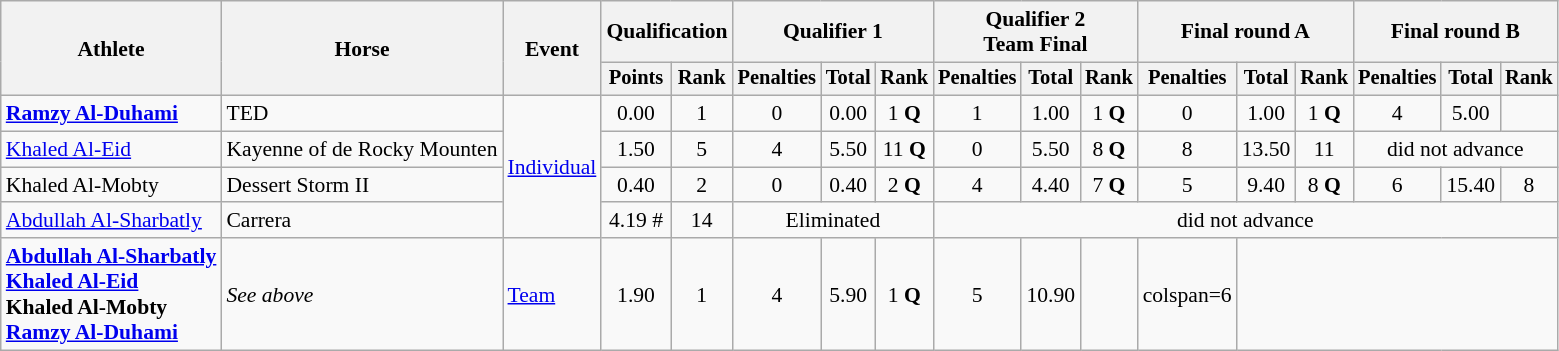<table class=wikitable style=font-size:90%;text-align:center>
<tr>
<th rowspan=2>Athlete</th>
<th rowspan=2>Horse</th>
<th rowspan=2>Event</th>
<th colspan=2>Qualification</th>
<th colspan=3>Qualifier 1</th>
<th colspan=3>Qualifier 2<br>Team Final</th>
<th colspan=3>Final round A</th>
<th colspan=3>Final round B</th>
</tr>
<tr style="font-size:95%">
<th>Points</th>
<th>Rank</th>
<th>Penalties</th>
<th>Total</th>
<th>Rank</th>
<th>Penalties</th>
<th>Total</th>
<th>Rank</th>
<th>Penalties</th>
<th>Total</th>
<th>Rank</th>
<th>Penalties</th>
<th>Total</th>
<th>Rank</th>
</tr>
<tr>
<td align=left><strong><a href='#'>Ramzy Al-Duhami</a></strong></td>
<td align=left>TED</td>
<td align=left rowspan=4><a href='#'>Individual</a></td>
<td>0.00</td>
<td>1</td>
<td>0</td>
<td>0.00</td>
<td>1 <strong>Q</strong></td>
<td>1</td>
<td>1.00</td>
<td>1 <strong>Q</strong></td>
<td>0</td>
<td>1.00</td>
<td>1 <strong>Q</strong></td>
<td>4</td>
<td>5.00</td>
<td></td>
</tr>
<tr>
<td align=left><a href='#'>Khaled Al-Eid</a></td>
<td align=left>Kayenne of de Rocky Mounten</td>
<td>1.50</td>
<td>5</td>
<td>4</td>
<td>5.50</td>
<td>11 <strong>Q</strong></td>
<td>0</td>
<td>5.50</td>
<td>8 <strong>Q</strong></td>
<td>8</td>
<td>13.50</td>
<td>11</td>
<td colspan=3>did not advance</td>
</tr>
<tr>
<td align=left>Khaled Al-Mobty</td>
<td align=left>Dessert Storm II</td>
<td>0.40</td>
<td>2</td>
<td>0</td>
<td>0.40</td>
<td>2 <strong>Q</strong></td>
<td>4</td>
<td>4.40</td>
<td>7 <strong>Q</strong></td>
<td>5</td>
<td>9.40</td>
<td>8 <strong>Q</strong></td>
<td>6</td>
<td>15.40</td>
<td>8</td>
</tr>
<tr>
<td align=left><a href='#'>Abdullah Al-Sharbatly</a></td>
<td align=left>Carrera</td>
<td>4.19 #</td>
<td>14</td>
<td colspan=3>Eliminated</td>
<td colspan=9>did not advance</td>
</tr>
<tr>
<td align=left><strong><a href='#'>Abdullah Al-Sharbatly</a><br><a href='#'>Khaled Al-Eid</a><br>Khaled Al-Mobty<br><a href='#'>Ramzy Al-Duhami</a></strong></td>
<td align=left><em>See above</em></td>
<td align=left><a href='#'>Team</a></td>
<td>1.90</td>
<td>1</td>
<td>4</td>
<td>5.90</td>
<td>1 <strong>Q</strong></td>
<td>5</td>
<td>10.90</td>
<td></td>
<td>colspan=6 </td>
</tr>
</table>
